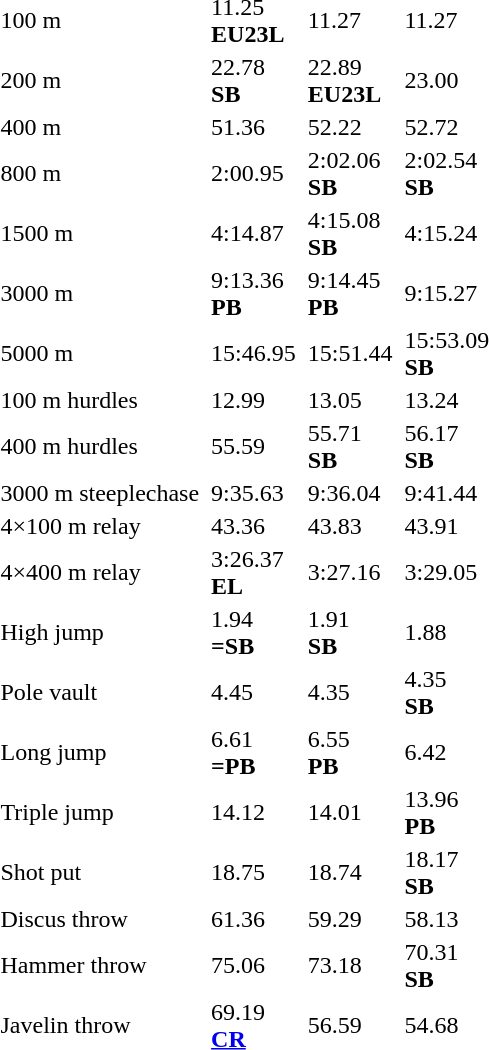<table>
<tr>
<td>100 m</td>
<td></td>
<td>11.25<br><strong>EU23L</strong></td>
<td></td>
<td>11.27</td>
<td></td>
<td>11.27</td>
</tr>
<tr>
<td>200 m</td>
<td></td>
<td>22.78<br><strong>SB</strong></td>
<td></td>
<td>22.89<br><strong>EU23L</strong></td>
<td></td>
<td>23.00</td>
</tr>
<tr>
<td>400 m</td>
<td></td>
<td>51.36</td>
<td></td>
<td>52.22</td>
<td></td>
<td>52.72</td>
</tr>
<tr>
<td>800 m<br></td>
<td></td>
<td>2:00.95</td>
<td></td>
<td>2:02.06<br><strong>SB</strong></td>
<td></td>
<td>2:02.54<br><strong>SB</strong></td>
</tr>
<tr>
<td>1500 m</td>
<td></td>
<td>4:14.87</td>
<td></td>
<td>4:15.08<br><strong>SB</strong></td>
<td></td>
<td>4:15.24</td>
</tr>
<tr>
<td>3000 m</td>
<td></td>
<td>9:13.36<br><strong>PB</strong></td>
<td></td>
<td>9:14.45<br><strong>PB</strong></td>
<td></td>
<td>9:15.27</td>
</tr>
<tr>
<td>5000 m</td>
<td></td>
<td>15:46.95</td>
<td></td>
<td>15:51.44</td>
<td></td>
<td>15:53.09<br><strong>SB</strong></td>
</tr>
<tr>
<td>100 m hurdles</td>
<td></td>
<td>12.99</td>
<td></td>
<td>13.05</td>
<td></td>
<td>13.24</td>
</tr>
<tr>
<td>400 m hurdles</td>
<td></td>
<td>55.59</td>
<td></td>
<td>55.71<br><strong>SB</strong></td>
<td></td>
<td>56.17<br><strong>SB</strong></td>
</tr>
<tr>
<td>3000 m steeplechase</td>
<td></td>
<td>9:35.63</td>
<td></td>
<td>9:36.04</td>
<td></td>
<td>9:41.44</td>
</tr>
<tr>
<td>4×100 m relay</td>
<td></td>
<td>43.36</td>
<td></td>
<td>43.83</td>
<td></td>
<td>43.91</td>
</tr>
<tr>
<td>4×400 m relay</td>
<td></td>
<td>3:26.37<br><strong>EL</strong></td>
<td></td>
<td>3:27.16</td>
<td></td>
<td>3:29.05</td>
</tr>
<tr>
<td>High jump</td>
<td></td>
<td>1.94<br><strong>=SB</strong></td>
<td></td>
<td>1.91<br><strong>SB</strong></td>
<td></td>
<td>1.88</td>
</tr>
<tr>
<td>Pole vault</td>
<td></td>
<td>4.45</td>
<td></td>
<td>4.35</td>
<td></td>
<td>4.35<br><strong>SB</strong></td>
</tr>
<tr>
<td>Long jump</td>
<td></td>
<td>6.61<br><strong>=PB</strong></td>
<td></td>
<td>6.55<br><strong>PB</strong></td>
<td></td>
<td>6.42</td>
</tr>
<tr>
<td>Triple jump</td>
<td></td>
<td>14.12</td>
<td></td>
<td>14.01</td>
<td></td>
<td>13.96<br><strong>PB</strong></td>
</tr>
<tr>
<td>Shot put</td>
<td></td>
<td>18.75</td>
<td></td>
<td>18.74</td>
<td></td>
<td>18.17<br><strong>SB</strong></td>
</tr>
<tr>
<td>Discus throw</td>
<td></td>
<td>61.36</td>
<td></td>
<td>59.29</td>
<td></td>
<td>58.13</td>
</tr>
<tr>
<td>Hammer throw</td>
<td></td>
<td>75.06</td>
<td></td>
<td>73.18</td>
<td></td>
<td>70.31<br><strong>SB</strong></td>
</tr>
<tr>
<td>Javelin throw</td>
<td></td>
<td>69.19 <br><strong><a href='#'>CR</a></strong></td>
<td></td>
<td>56.59</td>
<td></td>
<td>54.68</td>
</tr>
</table>
